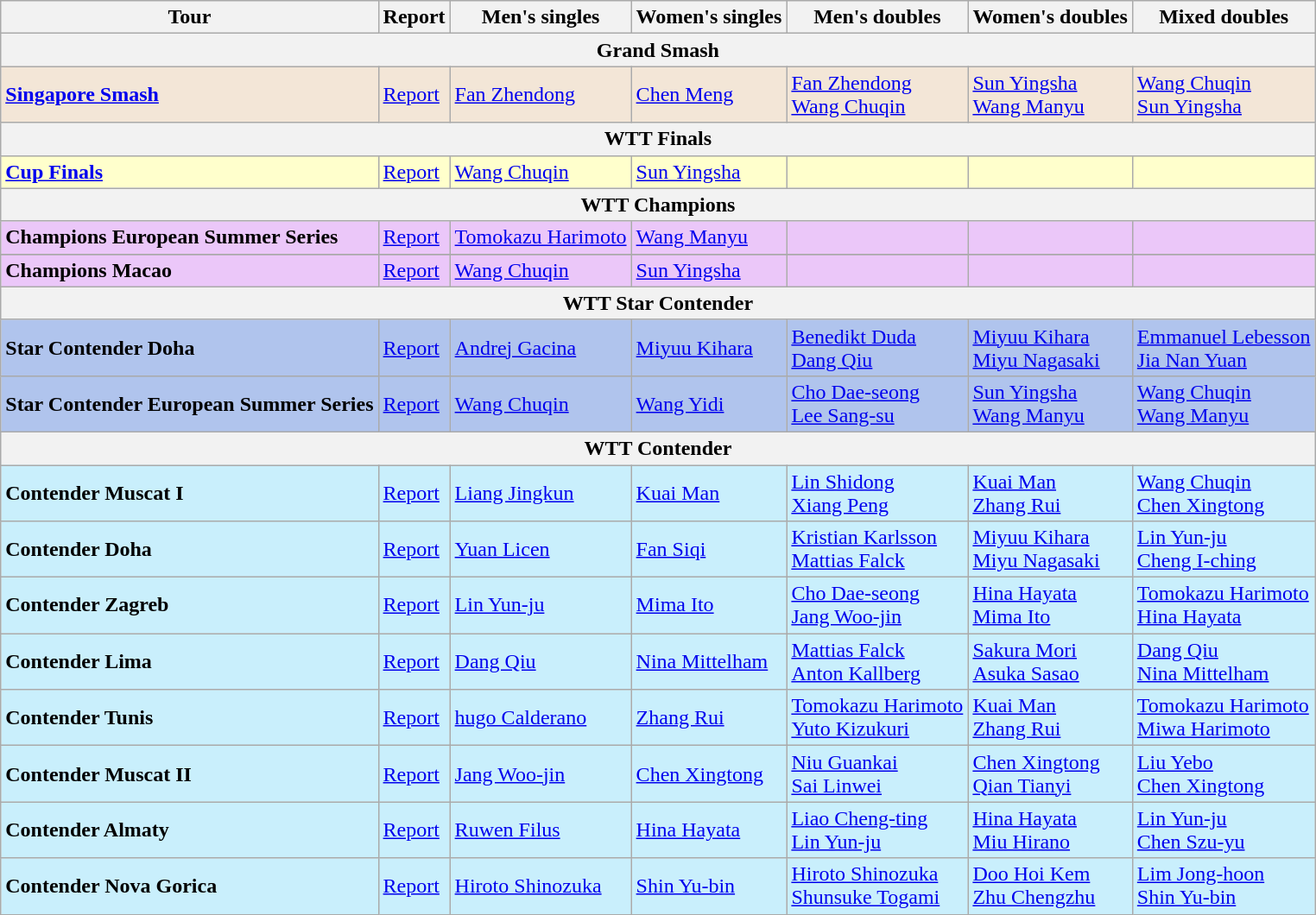<table class="wikitable">
<tr>
<th>Tour</th>
<th>Report</th>
<th>Men's singles</th>
<th>Women's singles</th>
<th>Men's doubles</th>
<th>Women's doubles</th>
<th>Mixed doubles</th>
</tr>
<tr>
<th colspan="7">Grand Smash</th>
</tr>
<tr bgcolor="#f3e6d7">
<td><strong><a href='#'>Singapore Smash</a></strong></td>
<td><a href='#'>Report</a></td>
<td> <a href='#'>Fan Zhendong</a></td>
<td> <a href='#'>Chen Meng</a></td>
<td> <a href='#'>Fan Zhendong</a><br> <a href='#'>Wang Chuqin</a></td>
<td> <a href='#'>Sun Yingsha</a><br> <a href='#'>Wang Manyu</a></td>
<td> <a href='#'>Wang Chuqin</a><br> <a href='#'>Sun Yingsha</a></td>
</tr>
<tr>
<th colspan="7">WTT Finals</th>
</tr>
<tr bgcolor="#ffc">
<td><strong><a href='#'>Cup Finals</a></strong></td>
<td><a href='#'>Report</a></td>
<td> <a href='#'>Wang Chuqin</a></td>
<td> <a href='#'>Sun Yingsha</a></td>
<td> <br></td>
<td> <br></td>
<td> <br></td>
</tr>
<tr>
<th colspan="7">WTT Champions</th>
</tr>
<tr bgcolor="#EBC7F9">
<td><strong>Champions European Summer Series</strong></td>
<td><a href='#'>Report</a></td>
<td> <a href='#'>Tomokazu Harimoto</a></td>
<td> <a href='#'>Wang Manyu</a></td>
<td> <br></td>
<td> <br></td>
<td> <br></td>
</tr>
<tr>
</tr>
<tr bgcolor="#EBC7F9">
<td><strong>Champions Macao</strong></td>
<td><a href='#'>Report</a></td>
<td> <a href='#'>Wang Chuqin</a></td>
<td> <a href='#'>Sun Yingsha</a></td>
<td> <br></td>
<td> <br></td>
<td> <br></td>
</tr>
<tr>
<th colspan="7">WTT Star Contender</th>
</tr>
<tr bgcolor="#b0c4ed">
<td><strong>Star Contender Doha</strong></td>
<td><a href='#'>Report</a></td>
<td> <a href='#'>Andrej Gacina</a></td>
<td> <a href='#'>Miyuu Kihara</a></td>
<td> <a href='#'>Benedikt Duda</a><br> <a href='#'>Dang Qiu</a></td>
<td> <a href='#'>Miyuu Kihara</a><br> <a href='#'>Miyu Nagasaki</a></td>
<td> <a href='#'>Emmanuel Lebesson</a><br> <a href='#'>Jia Nan Yuan</a></td>
</tr>
<tr bgcolor="#b0c4ed">
<td><strong>Star Contender European Summer Series</strong></td>
<td><a href='#'>Report</a></td>
<td> <a href='#'>Wang Chuqin</a></td>
<td> <a href='#'>Wang Yidi</a></td>
<td> <a href='#'>Cho Dae-seong</a><br> <a href='#'>Lee Sang-su</a></td>
<td> <a href='#'>Sun Yingsha</a><br> <a href='#'>Wang Manyu</a></td>
<td> <a href='#'>Wang Chuqin</a><br> <a href='#'>Wang Manyu</a></td>
</tr>
<tr>
<th colspan="7">WTT Contender</th>
</tr>
<tr bgcolor="#C9EFFC">
<td><strong>Contender Muscat I</strong></td>
<td><a href='#'>Report</a></td>
<td> <a href='#'>Liang Jingkun</a></td>
<td> <a href='#'>Kuai Man</a></td>
<td> <a href='#'>Lin Shidong</a><br> <a href='#'>Xiang Peng</a></td>
<td> <a href='#'>Kuai Man</a><br> <a href='#'>Zhang Rui</a></td>
<td> <a href='#'>Wang Chuqin</a><br> <a href='#'>Chen Xingtong</a></td>
</tr>
<tr bgcolor="#C9EFFC">
<td><strong>Contender Doha</strong></td>
<td><a href='#'>Report</a></td>
<td> <a href='#'>Yuan Licen</a></td>
<td> <a href='#'>Fan Siqi</a></td>
<td> <a href='#'>Kristian Karlsson</a><br> <a href='#'>Mattias Falck</a></td>
<td> <a href='#'>Miyuu Kihara</a><br> <a href='#'>Miyu Nagasaki</a></td>
<td> <a href='#'>Lin Yun-ju</a><br> <a href='#'>Cheng I-ching</a></td>
</tr>
<tr bgcolor="#C9EFFC">
<td><strong>Contender Zagreb</strong></td>
<td><a href='#'>Report</a></td>
<td> <a href='#'>Lin Yun-ju</a></td>
<td> <a href='#'>Mima Ito</a></td>
<td> <a href='#'>Cho Dae-seong</a><br> <a href='#'>Jang Woo-jin</a></td>
<td> <a href='#'>Hina Hayata</a><br> <a href='#'>Mima Ito</a></td>
<td> <a href='#'>Tomokazu Harimoto</a><br> <a href='#'>Hina Hayata</a></td>
</tr>
<tr bgcolor="#C9EFFC">
<td><strong>Contender Lima</strong></td>
<td><a href='#'>Report</a></td>
<td> <a href='#'>Dang Qiu</a></td>
<td> <a href='#'>Nina Mittelham</a></td>
<td> <a href='#'>Mattias Falck</a><br> <a href='#'>Anton Kallberg</a></td>
<td> <a href='#'>Sakura Mori</a><br> <a href='#'>Asuka Sasao</a></td>
<td> <a href='#'>Dang Qiu</a><br> <a href='#'>Nina Mittelham</a></td>
</tr>
<tr bgcolor="#C9EFFC">
<td><strong>Contender Tunis</strong></td>
<td><a href='#'>Report</a></td>
<td> <a href='#'>hugo Calderano</a></td>
<td> <a href='#'>Zhang Rui</a></td>
<td> <a href='#'>Tomokazu Harimoto</a><br> <a href='#'>Yuto Kizukuri</a></td>
<td> <a href='#'>Kuai Man</a><br> <a href='#'>Zhang Rui</a></td>
<td> <a href='#'>Tomokazu Harimoto</a><br> <a href='#'>Miwa Harimoto</a></td>
</tr>
<tr bgcolor="#C9EFFC">
<td><strong>Contender Muscat II</strong></td>
<td><a href='#'>Report</a></td>
<td> <a href='#'>Jang Woo-jin</a></td>
<td> <a href='#'>Chen Xingtong</a></td>
<td> <a href='#'>Niu Guankai</a><br> <a href='#'>Sai Linwei</a></td>
<td> <a href='#'>Chen Xingtong</a><br> <a href='#'>Qian Tianyi</a></td>
<td> <a href='#'>Liu Yebo</a><br> <a href='#'>Chen Xingtong</a></td>
</tr>
<tr bgcolor="#C9EFFC">
<td><strong>Contender Almaty</strong></td>
<td><a href='#'>Report</a></td>
<td> <a href='#'>Ruwen Filus</a></td>
<td> <a href='#'>Hina Hayata</a></td>
<td> <a href='#'>Liao Cheng-ting</a><br> <a href='#'>Lin Yun-ju</a></td>
<td> <a href='#'>Hina Hayata</a><br> <a href='#'>Miu Hirano</a></td>
<td> <a href='#'>Lin Yun-ju</a><br> <a href='#'>Chen Szu-yu</a></td>
</tr>
<tr bgcolor="#C9EFFC">
<td><strong>Contender Nova Gorica</strong></td>
<td><a href='#'>Report</a></td>
<td> <a href='#'>Hiroto Shinozuka</a></td>
<td> <a href='#'>Shin Yu-bin</a></td>
<td> <a href='#'>Hiroto Shinozuka</a><br> <a href='#'>Shunsuke Togami</a></td>
<td> <a href='#'>Doo Hoi Kem</a><br> <a href='#'>Zhu Chengzhu</a></td>
<td> <a href='#'>Lim Jong-hoon</a><br> <a href='#'>Shin Yu-bin</a></td>
</tr>
</table>
